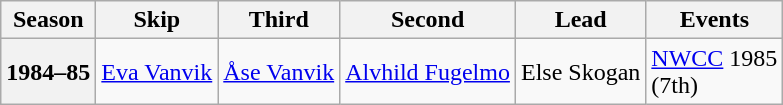<table class="wikitable">
<tr>
<th scope="col">Season</th>
<th scope="col">Skip</th>
<th scope="col">Third</th>
<th scope="col">Second</th>
<th scope="col">Lead</th>
<th scope="col">Events</th>
</tr>
<tr>
<th scope="row">1984–85</th>
<td><a href='#'>Eva Vanvik</a></td>
<td><a href='#'>Åse Vanvik</a></td>
<td><a href='#'>Alvhild Fugelmo</a></td>
<td>Else Skogan</td>
<td><a href='#'>NWCC</a> 1985 <br> (7th)</td>
</tr>
</table>
